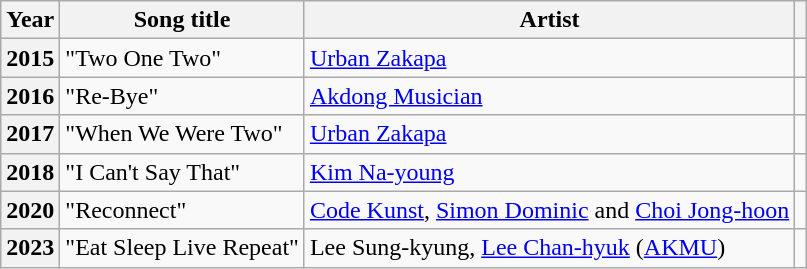<table class="wikitable plainrowheaders sortable">
<tr>
<th scope="col">Year</th>
<th scope="col">Song title</th>
<th scope="col">Artist</th>
<th scope="col" class="unsortable"></th>
</tr>
<tr>
<th scope="row">2015</th>
<td>"Two One Two"</td>
<td><a href='#'>Urban Zakapa</a></td>
<td style="text-align:center"></td>
</tr>
<tr>
<th scope="row">2016</th>
<td>"Re-Bye"</td>
<td><a href='#'>Akdong Musician</a></td>
<td style="text-align:center"></td>
</tr>
<tr>
<th scope="row">2017</th>
<td>"When We Were Two"</td>
<td><a href='#'>Urban Zakapa</a></td>
<td style="text-align:center"></td>
</tr>
<tr>
<th scope="row">2018</th>
<td>"I Can't Say That"</td>
<td><a href='#'>Kim Na-young</a></td>
<td style="text-align:center"></td>
</tr>
<tr>
<th scope="row">2020</th>
<td>"Reconnect"</td>
<td><a href='#'>Code Kunst</a>, <a href='#'>Simon Dominic</a> and <a href='#'>Choi Jong-hoon</a></td>
<td style="text-align:center"></td>
</tr>
<tr>
<th scope="row">2023</th>
<td>"Eat Sleep Live Repeat"</td>
<td>Lee Sung-kyung, <a href='#'>Lee Chan-hyuk</a> (<a href='#'>AKMU</a>)</td>
<td style="text-align:center"></td>
</tr>
</table>
